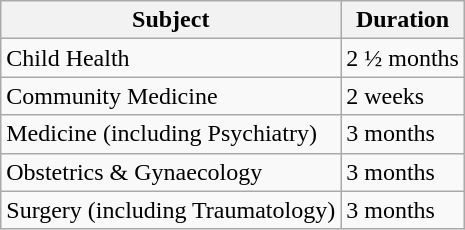<table class="wikitable">
<tr>
<th>Subject</th>
<th>Duration</th>
</tr>
<tr>
<td>Child Health</td>
<td>2 ½ months</td>
</tr>
<tr>
<td>Community Medicine</td>
<td>2 weeks</td>
</tr>
<tr>
<td>Medicine (including Psychiatry)</td>
<td>3 months</td>
</tr>
<tr>
<td>Obstetrics & Gynaecology</td>
<td>3 months</td>
</tr>
<tr>
<td>Surgery (including Traumatology)</td>
<td>3 months</td>
</tr>
</table>
